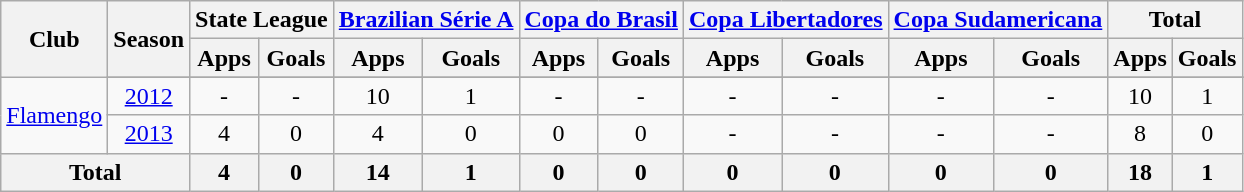<table class="wikitable" style="text-align: center;">
<tr>
<th rowspan="2">Club</th>
<th rowspan="2">Season</th>
<th colspan="2">State League</th>
<th colspan="2"><a href='#'>Brazilian Série A</a></th>
<th colspan="2"><a href='#'>Copa do Brasil</a></th>
<th colspan="2"><a href='#'>Copa Libertadores</a></th>
<th colspan="2"><a href='#'>Copa Sudamericana</a></th>
<th colspan="2">Total</th>
</tr>
<tr>
<th>Apps</th>
<th>Goals</th>
<th>Apps</th>
<th>Goals</th>
<th>Apps</th>
<th>Goals</th>
<th>Apps</th>
<th>Goals</th>
<th>Apps</th>
<th>Goals</th>
<th>Apps</th>
<th>Goals</th>
</tr>
<tr>
<td rowspan="3" valign="center"><a href='#'>Flamengo</a></td>
</tr>
<tr>
<td><a href='#'>2012</a></td>
<td>-</td>
<td>-</td>
<td>10</td>
<td>1</td>
<td>-</td>
<td>-</td>
<td>-</td>
<td>-</td>
<td>-</td>
<td>-</td>
<td>10</td>
<td>1</td>
</tr>
<tr>
<td><a href='#'>2013</a></td>
<td>4</td>
<td>0</td>
<td>4</td>
<td>0</td>
<td>0</td>
<td>0</td>
<td>-</td>
<td>-</td>
<td>-</td>
<td>-</td>
<td>8</td>
<td>0</td>
</tr>
<tr>
<th colspan="2"><strong>Total</strong></th>
<th>4</th>
<th>0</th>
<th>14</th>
<th>1</th>
<th>0</th>
<th>0</th>
<th>0</th>
<th>0</th>
<th>0</th>
<th>0</th>
<th>18</th>
<th>1</th>
</tr>
</table>
